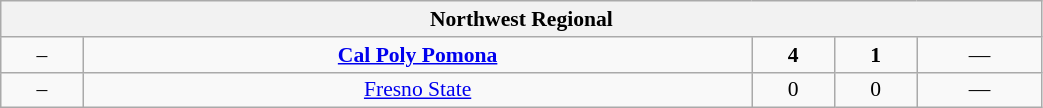<table class="wikitable" style="font-size:90%; width: 55%; text-align: center">
<tr>
<th colspan=5>Northwest Regional</th>
</tr>
<tr>
<td>–</td>
<td><strong><a href='#'>Cal Poly Pomona</a></strong></td>
<td><strong>4</strong></td>
<td><strong>1</strong></td>
<td>—</td>
</tr>
<tr>
<td>–</td>
<td><a href='#'>Fresno State</a></td>
<td>0</td>
<td>0</td>
<td>—</td>
</tr>
</table>
